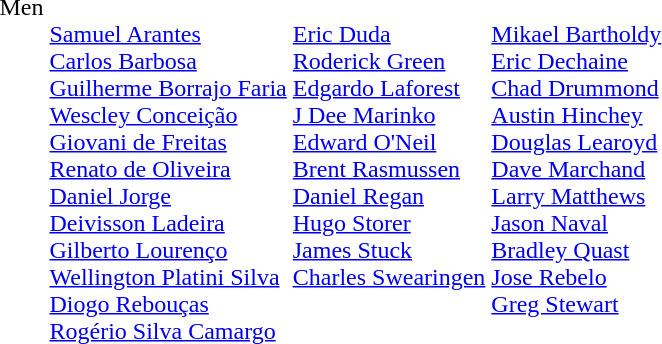<table>
<tr style="vertical-align:top;">
<td>Men</td>
<td><br><a href='#'>Samuel Arantes</a><br><a href='#'>Carlos Barbosa</a><br><a href='#'>Guilherme Borrajo Faria</a><br><a href='#'>Wescley Conceição</a><br><a href='#'>Giovani de Freitas</a><br><a href='#'>Renato de Oliveira</a><br><a href='#'>Daniel Jorge</a><br><a href='#'>Deivisson Ladeira</a><br><a href='#'>Gilberto Lourenço</a><br><a href='#'>Wellington Platini Silva</a><br><a href='#'>Diogo Rebouças</a><br><a href='#'>Rogério Silva Camargo</a></td>
<td><br><a href='#'>Eric Duda</a><br><a href='#'>Roderick Green</a><br><a href='#'>Edgardo Laforest</a><br><a href='#'>J Dee Marinko</a><br><a href='#'>Edward O'Neil</a><br><a href='#'>Brent Rasmussen</a><br><a href='#'>Daniel Regan</a><br><a href='#'>Hugo Storer</a><br><a href='#'>James Stuck</a><br><a href='#'>Charles Swearingen</a></td>
<td><br><a href='#'>Mikael Bartholdy</a><br><a href='#'>Eric Dechaine</a><br><a href='#'>Chad Drummond</a><br><a href='#'>Austin Hinchey</a><br><a href='#'>Douglas Learoyd</a><br><a href='#'>Dave Marchand</a><br><a href='#'>Larry Matthews</a><br><a href='#'>Jason Naval</a><br><a href='#'>Bradley Quast</a><br><a href='#'>Jose Rebelo</a><br><a href='#'>Greg Stewart</a></td>
</tr>
</table>
